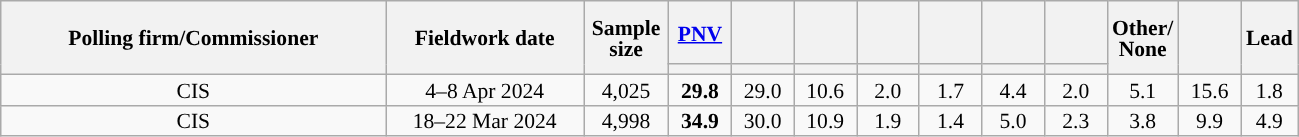<table class="wikitable collapsible collapsed" style="text-align:center; font-size:90%; line-height:14px;">
<tr style="height:42px;">
<th style="width:250px;" rowspan="2">Polling firm/Commissioner</th>
<th style="width:125px;" rowspan="2">Fieldwork date</th>
<th style="width:50px;" rowspan="2">Sample size</th>
<th style="width:35px;"><a href='#'>PNV</a></th>
<th style="width:35px;"></th>
<th style="width:35px;"></th>
<th style="width:35px;"></th>
<th style="width:35px;"></th>
<th style="width:35px;"></th>
<th style="width:35px;"></th>
<th style="width:35px;" rowspan="2">Other/<br>None</th>
<th style="width:35px;" rowspan="2"></th>
<th style="width:30px;" rowspan="2">Lead</th>
</tr>
<tr>
<th style="color:inherit;background:"></th>
<th style="color:inherit;background:"></th>
<th style="color:inherit;background:"></th>
<th style="color:inherit;background:"></th>
<th style="color:inherit;background:"></th>
<th style="color:inherit;background:"></th>
<th style="color:inherit;background:"></th>
</tr>
<tr>
<td>CIS</td>
<td>4–8 Apr 2024</td>
<td>4,025</td>
<td><strong>29.8</strong></td>
<td>29.0</td>
<td>10.6</td>
<td>2.0</td>
<td>1.7</td>
<td>4.4</td>
<td>2.0</td>
<td>5.1</td>
<td>15.6</td>
<td style="background:">1.8</td>
</tr>
<tr>
<td>CIS</td>
<td>18–22 Mar 2024</td>
<td>4,998</td>
<td><strong>34.9</strong></td>
<td>30.0</td>
<td>10.9</td>
<td>1.9</td>
<td>1.4</td>
<td>5.0</td>
<td>2.3</td>
<td>3.8</td>
<td>9.9</td>
<td style="background:">4.9</td>
</tr>
</table>
